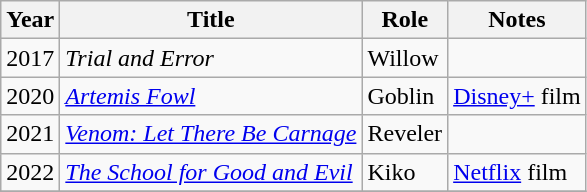<table class="wikitable sortable">
<tr>
<th>Year</th>
<th>Title</th>
<th>Role</th>
<th class="unsortable">Notes</th>
</tr>
<tr>
<td>2017</td>
<td><em>Trial and Error</em></td>
<td>Willow</td>
<td></td>
</tr>
<tr>
<td>2020</td>
<td><em><a href='#'>Artemis Fowl</a></em></td>
<td>Goblin</td>
<td><a href='#'>Disney+</a> film</td>
</tr>
<tr>
<td>2021</td>
<td><em><a href='#'>Venom: Let There Be Carnage</a></em></td>
<td>Reveler</td>
<td></td>
</tr>
<tr>
<td>2022</td>
<td><em><a href='#'>The School for Good and Evil</a></em></td>
<td>Kiko</td>
<td><a href='#'>Netflix</a> film</td>
</tr>
<tr>
</tr>
</table>
